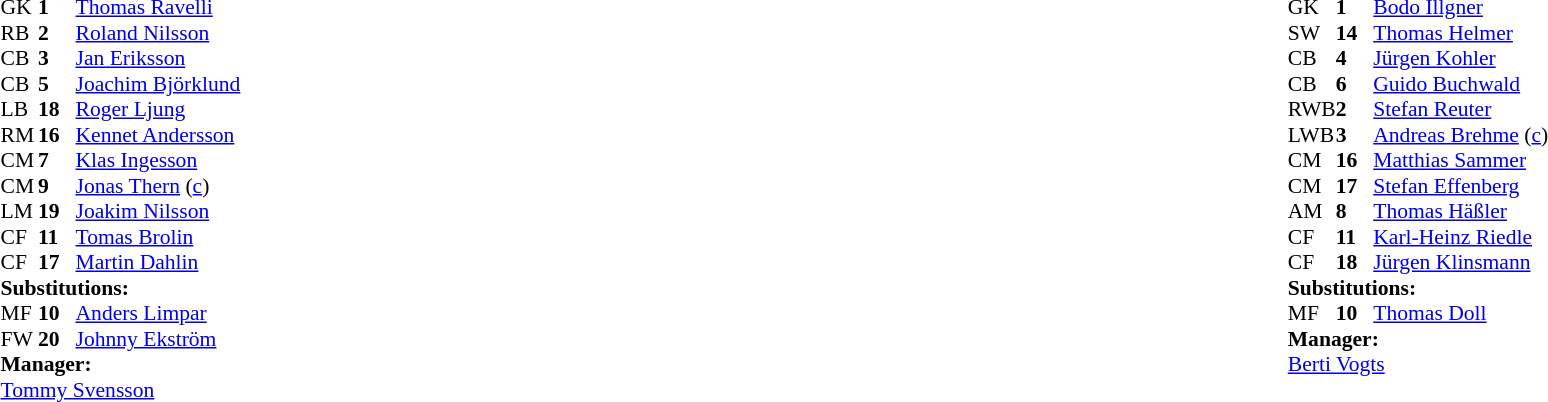<table style="width:100%;">
<tr>
<td style="vertical-align:top; width:40%;"><br><table style="font-size:90%" cellspacing="0" cellpadding="0">
<tr>
<th width="25"></th>
<th width="25"></th>
</tr>
<tr>
<td>GK</td>
<td><strong>1</strong></td>
<td><a href='#'>Thomas Ravelli</a></td>
</tr>
<tr>
<td>RB</td>
<td><strong>2</strong></td>
<td><a href='#'>Roland Nilsson</a></td>
</tr>
<tr>
<td>CB</td>
<td><strong>3</strong></td>
<td><a href='#'>Jan Eriksson</a></td>
</tr>
<tr>
<td>CB</td>
<td><strong>5</strong></td>
<td><a href='#'>Joachim Björklund</a></td>
</tr>
<tr>
<td>LB</td>
<td><strong>18</strong></td>
<td><a href='#'>Roger Ljung</a></td>
<td></td>
</tr>
<tr>
<td>RM</td>
<td><strong>16</strong></td>
<td><a href='#'>Kennet Andersson</a></td>
</tr>
<tr>
<td>CM</td>
<td><strong>7</strong></td>
<td><a href='#'>Klas Ingesson</a></td>
</tr>
<tr>
<td>CM</td>
<td><strong>9</strong></td>
<td><a href='#'>Jonas Thern</a> (<a href='#'>c</a>)</td>
</tr>
<tr>
<td>LM</td>
<td><strong>19</strong></td>
<td><a href='#'>Joakim Nilsson</a></td>
<td></td>
<td></td>
</tr>
<tr>
<td>CF</td>
<td><strong>11</strong></td>
<td><a href='#'>Tomas Brolin</a></td>
</tr>
<tr>
<td>CF</td>
<td><strong>17</strong></td>
<td><a href='#'>Martin Dahlin</a></td>
<td></td>
<td></td>
</tr>
<tr>
<td colspan=3><strong>Substitutions:</strong></td>
</tr>
<tr>
<td>MF</td>
<td><strong>10</strong></td>
<td><a href='#'>Anders Limpar</a></td>
<td></td>
<td></td>
</tr>
<tr>
<td>FW</td>
<td><strong>20</strong></td>
<td><a href='#'>Johnny Ekström</a></td>
<td></td>
<td></td>
</tr>
<tr>
<td colspan=3><strong>Manager:</strong></td>
</tr>
<tr>
<td colspan=3><a href='#'>Tommy Svensson</a></td>
</tr>
</table>
</td>
<td valign="top"></td>
<td style="vertical-align:top; width:50%;"><br><table style="font-size:90%; margin:auto;" cellspacing="0" cellpadding="0">
<tr>
<th width=25></th>
<th width=25></th>
</tr>
<tr>
<td>GK</td>
<td><strong>1</strong></td>
<td><a href='#'>Bodo Illgner</a></td>
</tr>
<tr>
<td>SW</td>
<td><strong>14</strong></td>
<td><a href='#'>Thomas Helmer</a></td>
</tr>
<tr>
<td>CB</td>
<td><strong>4</strong></td>
<td><a href='#'>Jürgen Kohler</a></td>
</tr>
<tr>
<td>CB</td>
<td><strong>6</strong></td>
<td><a href='#'>Guido Buchwald</a></td>
<td></td>
</tr>
<tr>
<td>RWB</td>
<td><strong>2</strong></td>
<td><a href='#'>Stefan Reuter</a></td>
<td></td>
</tr>
<tr>
<td>LWB</td>
<td><strong>3</strong></td>
<td><a href='#'>Andreas Brehme</a> (<a href='#'>c</a>)</td>
</tr>
<tr>
<td>CM</td>
<td><strong>16</strong></td>
<td><a href='#'>Matthias Sammer</a></td>
</tr>
<tr>
<td>CM</td>
<td><strong>17</strong></td>
<td><a href='#'>Stefan Effenberg</a></td>
<td></td>
</tr>
<tr>
<td>AM</td>
<td><strong>8</strong></td>
<td><a href='#'>Thomas Häßler</a></td>
</tr>
<tr>
<td>CF</td>
<td><strong>11</strong></td>
<td><a href='#'>Karl-Heinz Riedle</a></td>
<td></td>
</tr>
<tr>
<td>CF</td>
<td><strong>18</strong></td>
<td><a href='#'>Jürgen Klinsmann</a></td>
<td></td>
<td></td>
</tr>
<tr>
<td colspan=3><strong>Substitutions:</strong></td>
</tr>
<tr>
<td>MF</td>
<td><strong>10</strong></td>
<td><a href='#'>Thomas Doll</a></td>
<td></td>
<td></td>
</tr>
<tr>
<td colspan=3><strong>Manager:</strong></td>
</tr>
<tr>
<td colspan=3><a href='#'>Berti Vogts</a></td>
</tr>
</table>
</td>
</tr>
</table>
